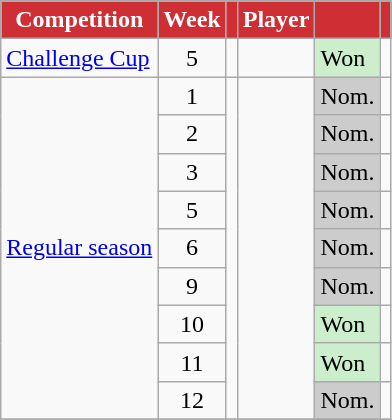<table class="wikitable sortable">
<tr>
<th style="background:#d02e35; color:#fff;">Competition</th>
<th style="background:#d02e35; color:#fff;">Week</th>
<th style="background:#d02e35; color:#fff;"></th>
<th style="background:#d02e35; color:#fff;">Player</th>
<th style="background:#d02e35; color:#fff;"></th>
<th style="background:#d02e35; color:#fff;"></th>
</tr>
<tr>
<td><a href='#'>Challenge Cup</a></td>
<td align="center">5</td>
<td></td>
<td></td>
<td style="background:#cec;">Won</td>
<td></td>
</tr>
<tr>
<td rowspan="9"><a href='#'>Regular season</a></td>
<td align="center">1</td>
<td rowspan="9"></td>
<td rowspan="9"></td>
<td style="background:#ccc;">Nom.</td>
<td></td>
</tr>
<tr>
<td align="center">2</td>
<td style="background:#ccc;">Nom.</td>
<td></td>
</tr>
<tr>
<td align="center">3</td>
<td style="background:#ccc;">Nom.</td>
<td></td>
</tr>
<tr>
<td align="center">5</td>
<td style="background:#ccc;">Nom.</td>
<td></td>
</tr>
<tr>
<td align="center">6</td>
<td style="background:#ccc;">Nom.</td>
<td></td>
</tr>
<tr>
<td align="center">9</td>
<td style="background:#ccc;">Nom.</td>
<td></td>
</tr>
<tr>
<td align="center">10</td>
<td style="background:#cec;">Won</td>
<td></td>
</tr>
<tr>
<td align="center">11</td>
<td style="background:#cec;">Won</td>
<td></td>
</tr>
<tr>
<td align="center">12</td>
<td style="background:#ccc;">Nom.</td>
<td></td>
</tr>
<tr>
</tr>
</table>
